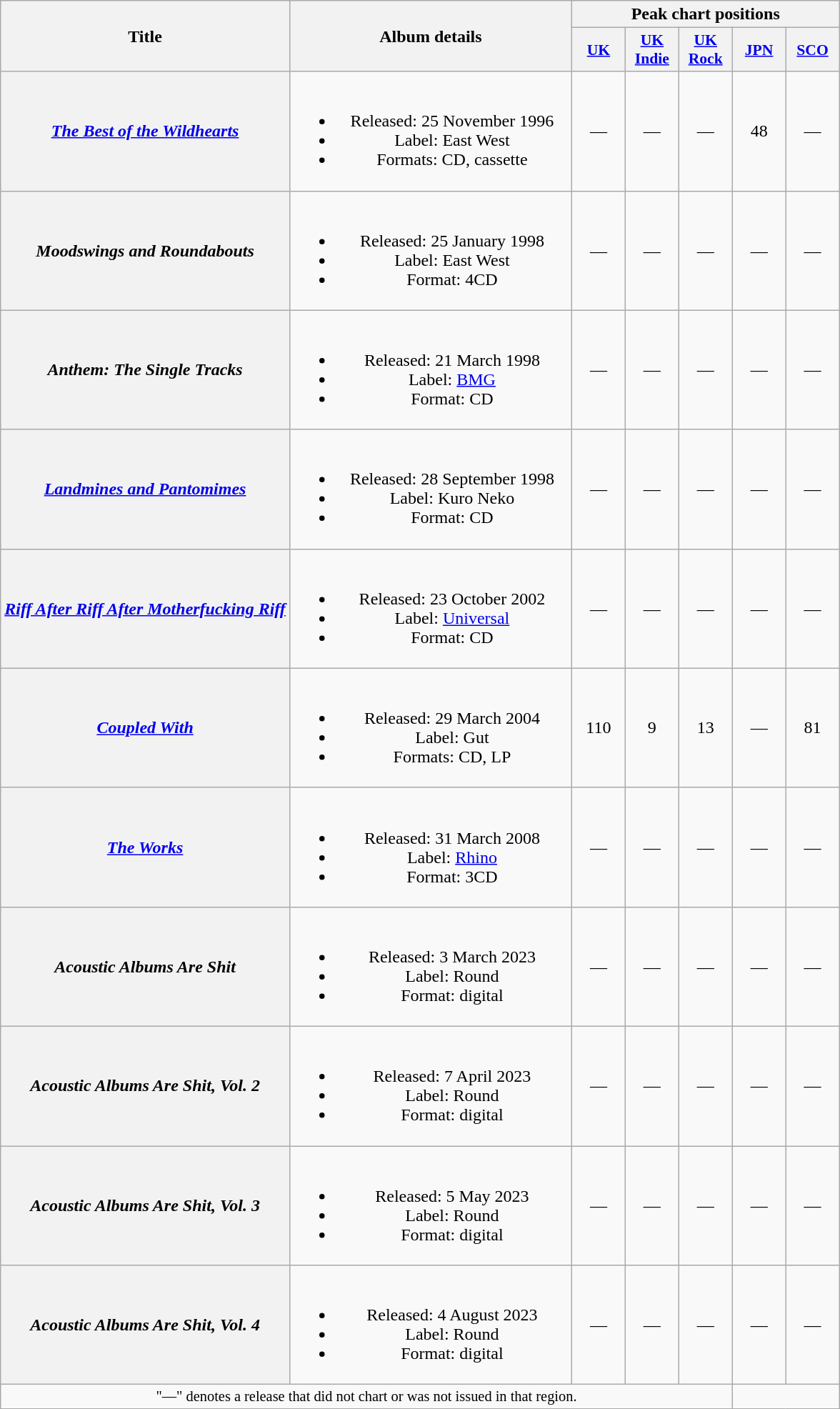<table class="wikitable plainrowheaders" style="text-align:center;">
<tr>
<th scope="col" rowspan="2">Title</th>
<th scope="col" rowspan="2" style="width:16em;">Album details</th>
<th scope="col" colspan="5">Peak chart positions</th>
</tr>
<tr>
<th scope="col" style="width:3em;font-size:90%;"><a href='#'>UK</a><br></th>
<th scope="col" style="width:3em;font-size:90%;"><a href='#'>UK<br>Indie</a><br></th>
<th scope="col" style="width:3em;font-size:90%;"><a href='#'>UK<br>Rock</a><br></th>
<th scope="col" style="width:3em;font-size:90%;"><a href='#'>JPN</a><br></th>
<th scope="col" style="width:3em;font-size:90%;"><a href='#'>SCO</a><br></th>
</tr>
<tr>
<th scope="row"><em><a href='#'>The Best of the Wildhearts</a></em></th>
<td><br><ul><li>Released: 25 November 1996</li><li>Label: East West</li><li>Formats: CD, cassette</li></ul></td>
<td>—</td>
<td>—</td>
<td>—</td>
<td>48</td>
<td>—</td>
</tr>
<tr>
<th scope="row"><em>Moodswings and Roundabouts</em><br></th>
<td><br><ul><li>Released: 25 January 1998</li><li>Label: East West</li><li>Format: 4CD</li></ul></td>
<td>—</td>
<td>—</td>
<td>—</td>
<td>—</td>
<td>—</td>
</tr>
<tr>
<th scope="row"><em>Anthem: The Single Tracks</em><br></th>
<td><br><ul><li>Released: 21 March 1998</li><li>Label: <a href='#'>BMG</a></li><li>Format: CD</li></ul></td>
<td>—</td>
<td>—</td>
<td>—</td>
<td>—</td>
<td>—</td>
</tr>
<tr>
<th scope="row"><em><a href='#'>Landmines and Pantomimes</a></em></th>
<td><br><ul><li>Released: 28 September 1998</li><li>Label: Kuro Neko</li><li>Format: CD</li></ul></td>
<td>—</td>
<td>—</td>
<td>—</td>
<td>—</td>
<td>—</td>
</tr>
<tr>
<th scope="row"><em><a href='#'>Riff After Riff After Motherfucking Riff</a></em><br></th>
<td><br><ul><li>Released: 23 October 2002</li><li>Label: <a href='#'>Universal</a></li><li>Format: CD</li></ul></td>
<td>—</td>
<td>—</td>
<td>—</td>
<td>—</td>
<td>—</td>
</tr>
<tr>
<th scope="row"><em><a href='#'>Coupled With</a></em></th>
<td><br><ul><li>Released: 29 March 2004</li><li>Label: Gut</li><li>Formats: CD, LP</li></ul></td>
<td>110</td>
<td>9</td>
<td>13</td>
<td>—</td>
<td>81</td>
</tr>
<tr>
<th scope="row"><em><a href='#'>The Works</a></em></th>
<td><br><ul><li>Released: 31 March 2008</li><li>Label: <a href='#'>Rhino</a></li><li>Format: 3CD</li></ul></td>
<td>—</td>
<td>—</td>
<td>—</td>
<td>—</td>
<td>—</td>
</tr>
<tr>
<th scope="row"><em>Acoustic Albums Are Shit</em></th>
<td><br><ul><li>Released: 3 March 2023</li><li>Label: Round</li><li>Format: digital</li></ul></td>
<td>—</td>
<td>—</td>
<td>—</td>
<td>—</td>
<td>—</td>
</tr>
<tr>
<th scope="row"><em>Acoustic Albums Are Shit, Vol. 2</em></th>
<td><br><ul><li>Released: 7 April 2023</li><li>Label: Round</li><li>Format: digital</li></ul></td>
<td>—</td>
<td>—</td>
<td>—</td>
<td>—</td>
<td>—</td>
</tr>
<tr>
<th scope="row"><em>Acoustic Albums Are Shit, Vol. 3</em></th>
<td><br><ul><li>Released: 5 May 2023</li><li>Label: Round</li><li>Format: digital</li></ul></td>
<td>—</td>
<td>—</td>
<td>—</td>
<td>—</td>
<td>—</td>
</tr>
<tr>
<th scope="row"><em>Acoustic Albums Are Shit, Vol. 4</em></th>
<td><br><ul><li>Released: 4 August 2023</li><li>Label: Round</li><li>Format: digital</li></ul></td>
<td>—</td>
<td>—</td>
<td>—</td>
<td>—</td>
<td>—</td>
</tr>
<tr>
<td align="center" colspan="5" style="font-size: 85%">"—" denotes a release that did not chart or was not issued in that region.</td>
</tr>
</table>
